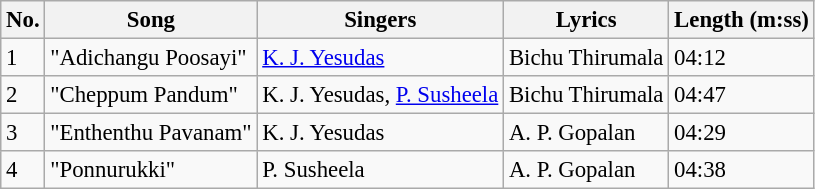<table class="wikitable" style="font-size:95%;">
<tr>
<th>No.</th>
<th>Song</th>
<th>Singers</th>
<th>Lyrics</th>
<th>Length (m:ss)</th>
</tr>
<tr>
<td>1</td>
<td>"Adichangu Poosayi"</td>
<td><a href='#'>K. J. Yesudas</a></td>
<td>Bichu Thirumala</td>
<td>04:12</td>
</tr>
<tr>
<td>2</td>
<td>"Cheppum Pandum"</td>
<td>K. J. Yesudas, <a href='#'>P. Susheela</a></td>
<td>Bichu Thirumala</td>
<td>04:47</td>
</tr>
<tr>
<td>3</td>
<td>"Enthenthu Pavanam"</td>
<td>K. J. Yesudas</td>
<td>A. P. Gopalan</td>
<td>04:29</td>
</tr>
<tr>
<td>4</td>
<td>"Ponnurukki"</td>
<td>P. Susheela</td>
<td>A. P. Gopalan</td>
<td>04:38</td>
</tr>
</table>
